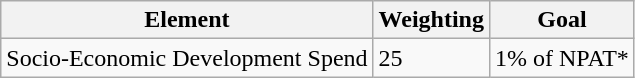<table class="wikitable" border="1">
<tr>
<th>Element</th>
<th>Weighting</th>
<th>Goal</th>
</tr>
<tr>
<td>Socio-Economic Development Spend</td>
<td>25</td>
<td>1% of NPAT*</td>
</tr>
</table>
